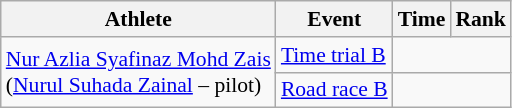<table class=wikitable style="font-size:90%">
<tr>
<th>Athlete</th>
<th>Event</th>
<th>Time</th>
<th>Rank</th>
</tr>
<tr>
<td rowspan="2"><a href='#'>Nur Azlia Syafinaz Mohd Zais</a><br> (<a href='#'>Nurul Suhada Zainal</a> – pilot)</td>
<td><a href='#'>Time trial B</a></td>
<td align=center colspan=2></td>
</tr>
<tr>
<td><a href='#'>Road race B</a></td>
<td align=center colspan=2></td>
</tr>
</table>
